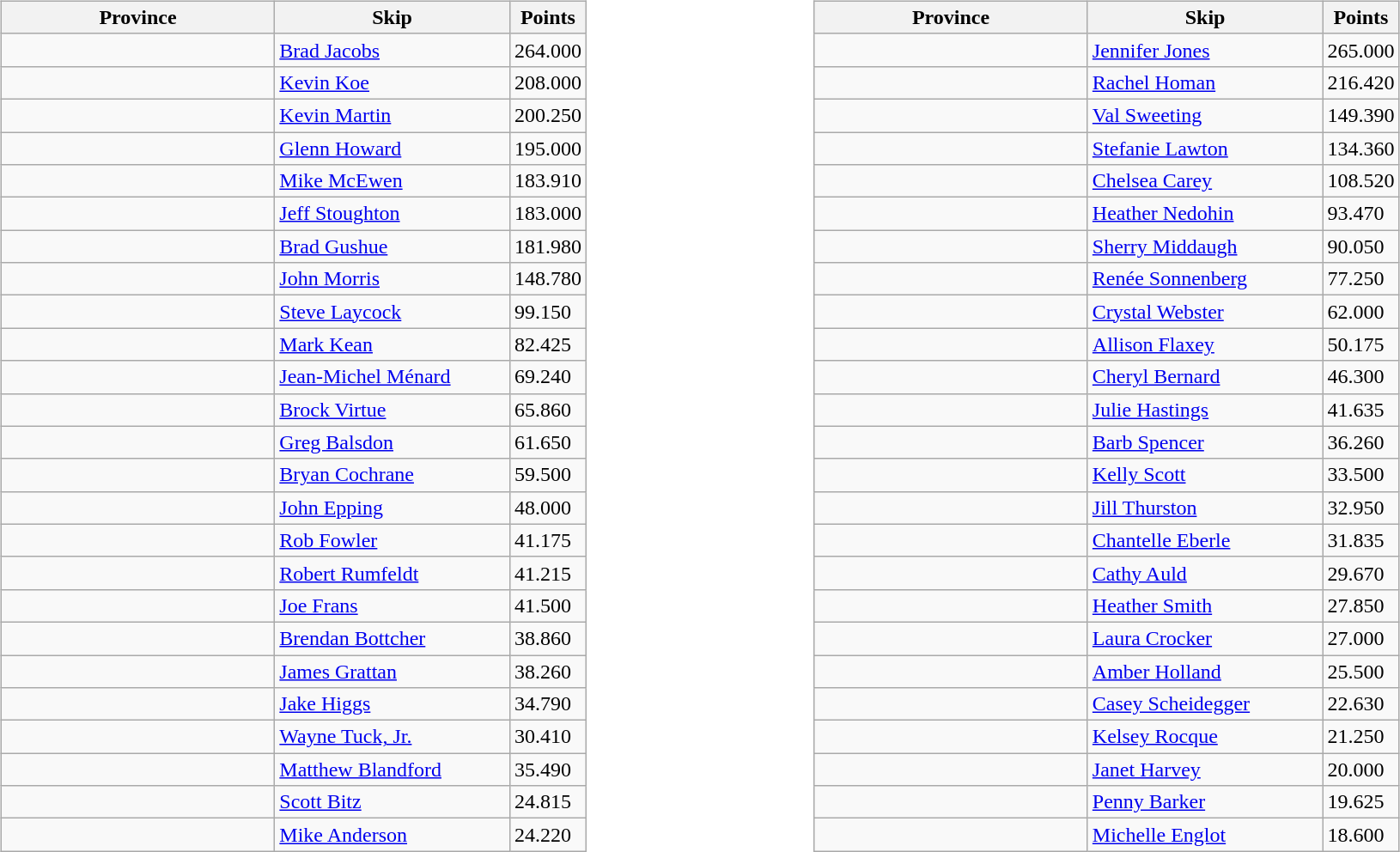<table>
<tr>
<td width=20% valign="top"><br><table class=wikitable>
<tr>
<th width=205>Province</th>
<th width=175>Skip</th>
<th width=50>Points</th>
</tr>
<tr>
<td></td>
<td><a href='#'>Brad Jacobs</a></td>
<td>264.000</td>
</tr>
<tr>
<td></td>
<td><a href='#'>Kevin Koe</a></td>
<td>208.000</td>
</tr>
<tr>
<td></td>
<td><a href='#'>Kevin Martin</a></td>
<td>200.250</td>
</tr>
<tr>
<td></td>
<td><a href='#'>Glenn Howard</a></td>
<td>195.000</td>
</tr>
<tr>
<td></td>
<td><a href='#'>Mike McEwen</a></td>
<td>183.910</td>
</tr>
<tr>
<td></td>
<td><a href='#'>Jeff Stoughton</a></td>
<td>183.000</td>
</tr>
<tr>
<td></td>
<td><a href='#'>Brad Gushue</a></td>
<td>181.980</td>
</tr>
<tr>
<td></td>
<td><a href='#'>John Morris</a></td>
<td>148.780</td>
</tr>
<tr>
<td></td>
<td><a href='#'>Steve Laycock</a></td>
<td>99.150</td>
</tr>
<tr>
<td></td>
<td><a href='#'>Mark Kean</a></td>
<td>82.425</td>
</tr>
<tr>
<td></td>
<td><a href='#'>Jean-Michel Ménard</a></td>
<td>69.240</td>
</tr>
<tr>
<td></td>
<td><a href='#'>Brock Virtue</a></td>
<td>65.860</td>
</tr>
<tr>
<td></td>
<td><a href='#'>Greg Balsdon</a></td>
<td>61.650</td>
</tr>
<tr>
<td></td>
<td><a href='#'>Bryan Cochrane</a></td>
<td>59.500</td>
</tr>
<tr>
<td></td>
<td><a href='#'>John Epping</a></td>
<td>48.000</td>
</tr>
<tr>
<td></td>
<td><a href='#'>Rob Fowler</a></td>
<td>41.175</td>
</tr>
<tr>
<td></td>
<td><a href='#'>Robert Rumfeldt</a></td>
<td>41.215</td>
</tr>
<tr>
<td></td>
<td><a href='#'>Joe Frans</a></td>
<td>41.500</td>
</tr>
<tr>
<td></td>
<td><a href='#'>Brendan Bottcher</a></td>
<td>38.860</td>
</tr>
<tr>
<td></td>
<td><a href='#'>James Grattan</a></td>
<td>38.260</td>
</tr>
<tr>
<td></td>
<td><a href='#'>Jake Higgs</a></td>
<td>34.790</td>
</tr>
<tr>
<td></td>
<td><a href='#'>Wayne Tuck, Jr.</a></td>
<td>30.410</td>
</tr>
<tr>
<td></td>
<td><a href='#'>Matthew Blandford</a></td>
<td>35.490</td>
</tr>
<tr>
<td></td>
<td><a href='#'>Scott Bitz</a></td>
<td>24.815</td>
</tr>
<tr>
<td></td>
<td><a href='#'>Mike Anderson</a></td>
<td>24.220</td>
</tr>
</table>
</td>
<td width=20% valign="top"><br><table class=wikitable>
<tr>
<th width=205>Province</th>
<th width=175>Skip</th>
<th width=50>Points</th>
</tr>
<tr>
<td></td>
<td><a href='#'>Jennifer Jones</a></td>
<td>265.000</td>
</tr>
<tr>
<td></td>
<td><a href='#'>Rachel Homan</a></td>
<td>216.420</td>
</tr>
<tr>
<td></td>
<td><a href='#'>Val Sweeting</a></td>
<td>149.390</td>
</tr>
<tr>
<td></td>
<td><a href='#'>Stefanie Lawton</a></td>
<td>134.360</td>
</tr>
<tr>
<td></td>
<td><a href='#'>Chelsea Carey</a></td>
<td>108.520</td>
</tr>
<tr>
<td></td>
<td><a href='#'>Heather Nedohin</a></td>
<td>93.470</td>
</tr>
<tr>
<td></td>
<td><a href='#'>Sherry Middaugh</a></td>
<td>90.050</td>
</tr>
<tr>
<td></td>
<td><a href='#'>Renée Sonnenberg</a></td>
<td>77.250</td>
</tr>
<tr>
<td></td>
<td><a href='#'>Crystal Webster</a></td>
<td>62.000</td>
</tr>
<tr>
<td></td>
<td><a href='#'>Allison Flaxey</a></td>
<td>50.175</td>
</tr>
<tr>
<td></td>
<td><a href='#'>Cheryl Bernard</a></td>
<td>46.300</td>
</tr>
<tr>
<td></td>
<td><a href='#'>Julie Hastings</a></td>
<td>41.635</td>
</tr>
<tr>
<td></td>
<td><a href='#'>Barb Spencer</a></td>
<td>36.260</td>
</tr>
<tr>
<td></td>
<td><a href='#'>Kelly Scott</a></td>
<td>33.500</td>
</tr>
<tr>
<td></td>
<td><a href='#'>Jill Thurston</a></td>
<td>32.950</td>
</tr>
<tr>
<td></td>
<td><a href='#'>Chantelle Eberle</a></td>
<td>31.835</td>
</tr>
<tr>
<td></td>
<td><a href='#'>Cathy Auld</a></td>
<td>29.670</td>
</tr>
<tr>
<td></td>
<td><a href='#'>Heather Smith</a></td>
<td>27.850</td>
</tr>
<tr>
<td></td>
<td><a href='#'>Laura Crocker</a></td>
<td>27.000</td>
</tr>
<tr>
<td></td>
<td><a href='#'>Amber Holland</a></td>
<td>25.500</td>
</tr>
<tr>
<td></td>
<td><a href='#'>Casey Scheidegger</a></td>
<td>22.630</td>
</tr>
<tr>
<td></td>
<td><a href='#'>Kelsey Rocque</a></td>
<td>21.250</td>
</tr>
<tr>
<td></td>
<td><a href='#'>Janet Harvey</a></td>
<td>20.000</td>
</tr>
<tr>
<td></td>
<td><a href='#'>Penny Barker</a></td>
<td>19.625</td>
</tr>
<tr>
<td></td>
<td><a href='#'>Michelle Englot</a></td>
<td>18.600</td>
</tr>
</table>
</td>
</tr>
</table>
